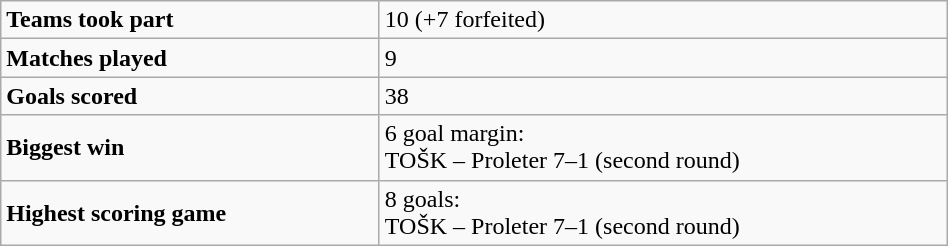<table class="wikitable" style="width:50%">
<tr>
<td style="width:40%"><strong>Teams took part</strong></td>
<td>10 (+7 forfeited)</td>
</tr>
<tr>
<td><strong>Matches played</strong></td>
<td>9</td>
</tr>
<tr>
<td><strong>Goals scored</strong></td>
<td>38</td>
</tr>
<tr>
<td><strong>Biggest win</strong></td>
<td>6 goal margin:<br>TOŠK – Proleter 7–1 (second round)</td>
</tr>
<tr>
<td><strong>Highest scoring game</strong></td>
<td>8 goals:<br>TOŠK – Proleter 7–1 (second round)</td>
</tr>
</table>
